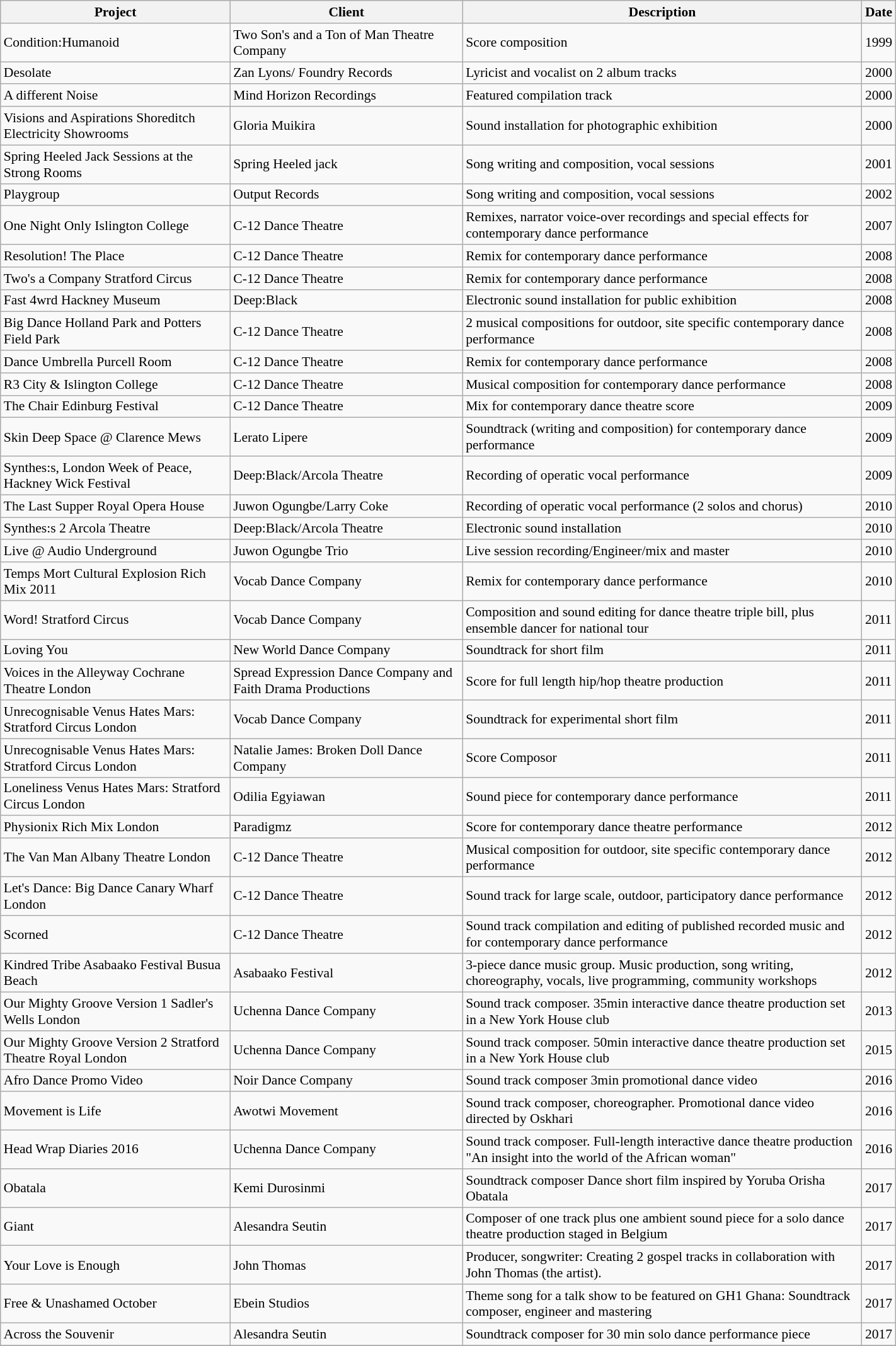<table class="sortable wikitable" style="text-align:left; font-size:90%; width:75%;">
<tr valign=bottom>
<th>Project</th>
<th>Client</th>
<th>Description</th>
<th>Date</th>
</tr>
<tr>
<td>Condition:Humanoid</td>
<td>Two Son's and a Ton of Man Theatre Company</td>
<td>Score composition</td>
<td>1999</td>
</tr>
<tr>
<td>Desolate</td>
<td>Zan Lyons/ Foundry Records</td>
<td>Lyricist and vocalist on 2 album tracks</td>
<td>2000</td>
</tr>
<tr>
<td>A different Noise</td>
<td>Mind Horizon Recordings</td>
<td>Featured compilation track</td>
<td>2000</td>
</tr>
<tr>
<td>Visions and Aspirations Shoreditch Electricity Showrooms</td>
<td>Gloria Muikira</td>
<td>Sound installation for photographic exhibition</td>
<td>2000</td>
</tr>
<tr>
<td>Spring Heeled Jack Sessions at the Strong Rooms</td>
<td>Spring Heeled jack</td>
<td>Song writing and composition, vocal sessions</td>
<td>2001</td>
</tr>
<tr>
<td>Playgroup</td>
<td>Output Records</td>
<td>Song writing and composition, vocal sessions</td>
<td>2002</td>
</tr>
<tr>
<td>One Night Only Islington College</td>
<td>C-12 Dance Theatre</td>
<td>Remixes, narrator voice-over recordings and special effects for contemporary dance performance</td>
<td>2007</td>
</tr>
<tr>
<td>Resolution!  The Place</td>
<td>C-12 Dance Theatre</td>
<td>Remix for contemporary dance performance</td>
<td>2008</td>
</tr>
<tr>
<td>Two's a Company Stratford Circus</td>
<td>C-12 Dance Theatre</td>
<td>Remix for contemporary dance performance</td>
<td>2008</td>
</tr>
<tr>
<td>Fast 4wrd Hackney Museum</td>
<td>Deep:Black</td>
<td>Electronic sound installation for public exhibition</td>
<td>2008</td>
</tr>
<tr>
<td>Big Dance Holland Park and Potters Field Park</td>
<td>C-12 Dance Theatre</td>
<td>2 musical compositions for outdoor, site specific contemporary dance performance</td>
<td>2008</td>
</tr>
<tr>
<td>Dance Umbrella Purcell Room</td>
<td>C-12 Dance Theatre</td>
<td>Remix for contemporary dance performance</td>
<td>2008</td>
</tr>
<tr>
<td>R3 City & Islington College</td>
<td>C-12 Dance Theatre</td>
<td>Musical composition for contemporary dance performance</td>
<td>2008</td>
</tr>
<tr>
<td>The Chair Edinburg Festival</td>
<td>C-12 Dance Theatre</td>
<td>Mix for contemporary dance theatre score</td>
<td>2009</td>
</tr>
<tr>
<td>Skin Deep Space @ Clarence Mews</td>
<td>Lerato Lipere</td>
<td>Soundtrack (writing and composition) for contemporary dance performance</td>
<td>2009</td>
</tr>
<tr>
<td>Synthes:s, London Week of Peace, Hackney Wick Festival</td>
<td>Deep:Black/Arcola Theatre</td>
<td>Recording of operatic vocal performance</td>
<td>2009</td>
</tr>
<tr>
<td>The Last Supper Royal Opera House</td>
<td>Juwon Ogungbe/Larry Coke</td>
<td>Recording of operatic vocal performance (2 solos and chorus)</td>
<td>2010</td>
</tr>
<tr>
<td>Synthes:s 2  Arcola Theatre</td>
<td>Deep:Black/Arcola Theatre</td>
<td>Electronic sound installation</td>
<td>2010</td>
</tr>
<tr>
<td>Live @ Audio Underground</td>
<td>Juwon Ogungbe Trio</td>
<td>Live session recording/Engineer/mix and master</td>
<td>2010</td>
</tr>
<tr>
<td>Temps Mort Cultural Explosion Rich Mix 2011</td>
<td>Vocab Dance Company</td>
<td>Remix for contemporary dance performance</td>
<td>2010</td>
</tr>
<tr>
<td>Word! Stratford Circus</td>
<td>Vocab Dance Company</td>
<td>Composition and sound editing for dance theatre triple bill, plus ensemble dancer for national tour</td>
<td>2011</td>
</tr>
<tr>
<td>Loving You</td>
<td>New World Dance Company</td>
<td>Soundtrack for short film</td>
<td>2011</td>
</tr>
<tr>
<td>Voices in the Alleyway Cochrane Theatre London</td>
<td>Spread Expression Dance Company and Faith Drama Productions</td>
<td>Score for full length hip/hop theatre production</td>
<td>2011</td>
</tr>
<tr>
<td>Unrecognisable Venus Hates Mars: Stratford Circus London</td>
<td>Vocab Dance Company</td>
<td>Soundtrack for experimental short film</td>
<td>2011</td>
</tr>
<tr>
<td>Unrecognisable Venus Hates Mars: Stratford Circus London</td>
<td>Natalie James: Broken Doll Dance Company</td>
<td>Score Composor</td>
<td>2011</td>
</tr>
<tr>
<td>Loneliness Venus Hates Mars: Stratford Circus London</td>
<td>Odilia Egyiawan</td>
<td>Sound piece for contemporary dance performance</td>
<td>2011</td>
</tr>
<tr>
<td>Physionix Rich Mix London</td>
<td>Paradigmz</td>
<td>Score for contemporary dance theatre performance</td>
<td>2012</td>
</tr>
<tr>
<td>The Van Man Albany Theatre London</td>
<td>C-12 Dance Theatre</td>
<td>Musical composition for outdoor, site specific contemporary dance performance</td>
<td>2012</td>
</tr>
<tr>
<td>Let's Dance: Big Dance Canary Wharf London</td>
<td>C-12 Dance Theatre</td>
<td>Sound track for large scale, outdoor, participatory dance performance</td>
<td>2012</td>
</tr>
<tr>
<td>Scorned</td>
<td>C-12 Dance Theatre</td>
<td>Sound track compilation and editing of published recorded music and for contemporary dance performance</td>
<td>2012</td>
</tr>
<tr>
<td>Kindred Tribe Asabaako Festival Busua Beach</td>
<td>Asabaako Festival</td>
<td>3-piece dance music group. Music production, song writing, choreography, vocals, live programming, community workshops</td>
<td>2012</td>
</tr>
<tr>
<td>Our Mighty Groove Version 1 Sadler's Wells London</td>
<td>Uchenna Dance Company</td>
<td>Sound track composer. 35min interactive dance theatre production set in a New York House club</td>
<td>2013</td>
</tr>
<tr>
<td>Our Mighty Groove Version 2 Stratford Theatre Royal London</td>
<td>Uchenna Dance Company</td>
<td>Sound track composer. 50min interactive dance theatre production set in a New York House club</td>
<td>2015</td>
</tr>
<tr>
<td>Afro Dance Promo Video</td>
<td>Noir Dance Company</td>
<td>Sound track composer 3min promotional dance video</td>
<td>2016</td>
</tr>
<tr>
<td>Movement is Life</td>
<td>Awotwi Movement</td>
<td>Sound track composer, choreographer. Promotional dance video directed by Oskhari</td>
<td>2016</td>
</tr>
<tr>
<td>Head Wrap Diaries 2016</td>
<td>Uchenna Dance Company</td>
<td>Sound track composer. Full-length interactive dance theatre production "An insight into the world of the African woman"</td>
<td>2016</td>
</tr>
<tr>
<td>Obatala</td>
<td>Kemi Durosinmi</td>
<td>Soundtrack composer Dance short film inspired by Yoruba Orisha Obatala</td>
<td>2017</td>
</tr>
<tr>
<td>Giant</td>
<td>Alesandra Seutin</td>
<td>Composer of one track plus one ambient sound piece for a solo dance theatre production staged in Belgium</td>
<td>2017</td>
</tr>
<tr>
<td>Your Love is Enough</td>
<td>John Thomas</td>
<td>Producer, songwriter:  Creating 2 gospel tracks in collaboration with John Thomas (the artist).</td>
<td>2017</td>
</tr>
<tr>
<td>Free & Unashamed October</td>
<td>Ebein Studios</td>
<td>Theme song for a talk show to be featured on GH1 Ghana: Soundtrack composer, engineer and mastering</td>
<td>2017</td>
</tr>
<tr>
<td>Across the Souvenir</td>
<td>Alesandra Seutin</td>
<td>Soundtrack composer for 30 min solo dance performance piece</td>
<td>2017</td>
</tr>
<tr>
</tr>
</table>
